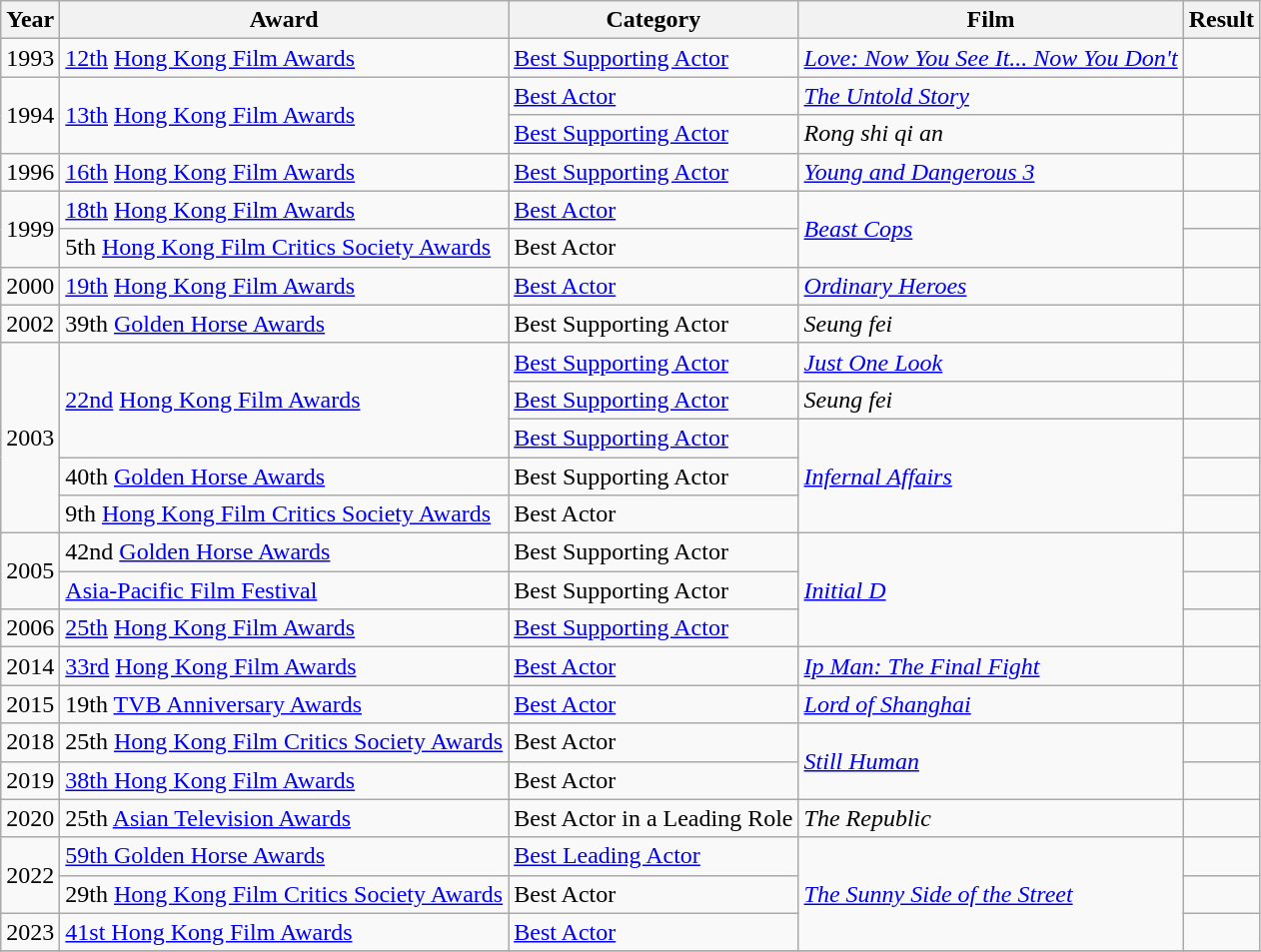<table class="wikitable sortable">
<tr>
<th>Year</th>
<th>Award</th>
<th>Category</th>
<th>Film</th>
<th>Result</th>
</tr>
<tr>
<td>1993</td>
<td><a href='#'>12th</a> <a href='#'>Hong Kong Film Awards</a></td>
<td><a href='#'>Best Supporting Actor</a></td>
<td><em><a href='#'>Love: Now You See It... Now You Don't</a></em></td>
<td></td>
</tr>
<tr>
<td rowspan="2">1994</td>
<td rowspan="2"><a href='#'>13th</a> <a href='#'>Hong Kong Film Awards</a></td>
<td><a href='#'>Best Actor</a></td>
<td><em><a href='#'>The Untold Story</a></em></td>
<td></td>
</tr>
<tr>
<td><a href='#'>Best Supporting Actor</a></td>
<td><em>Rong shi qi an</em></td>
<td></td>
</tr>
<tr>
<td>1996</td>
<td><a href='#'>16th</a> <a href='#'>Hong Kong Film Awards</a></td>
<td><a href='#'>Best Supporting Actor</a></td>
<td><em><a href='#'>Young and Dangerous 3</a></em></td>
<td></td>
</tr>
<tr>
<td rowspan="2">1999</td>
<td><a href='#'>18th</a> <a href='#'>Hong Kong Film Awards</a></td>
<td><a href='#'>Best Actor</a></td>
<td rowspan="2"><em><a href='#'>Beast Cops</a></em></td>
<td></td>
</tr>
<tr>
<td>5th <a href='#'>Hong Kong Film Critics Society Awards</a></td>
<td>Best Actor</td>
<td></td>
</tr>
<tr>
<td>2000</td>
<td><a href='#'>19th</a> <a href='#'>Hong Kong Film Awards</a></td>
<td><a href='#'>Best Actor</a></td>
<td><em><a href='#'>Ordinary Heroes</a></em></td>
<td></td>
</tr>
<tr>
<td>2002</td>
<td>39th <a href='#'>Golden Horse Awards</a></td>
<td>Best Supporting Actor</td>
<td><em>Seung fei</em></td>
<td></td>
</tr>
<tr>
<td rowspan="5">2003</td>
<td rowspan="3"><a href='#'>22nd</a> <a href='#'>Hong Kong Film Awards</a></td>
<td><a href='#'>Best Supporting Actor</a></td>
<td><em><a href='#'>Just One Look</a></em></td>
<td></td>
</tr>
<tr>
<td><a href='#'>Best Supporting Actor</a></td>
<td><em>Seung fei</em></td>
<td></td>
</tr>
<tr>
<td><a href='#'>Best Supporting Actor</a></td>
<td rowspan="3"><em><a href='#'>Infernal Affairs</a></em></td>
<td></td>
</tr>
<tr>
<td>40th <a href='#'>Golden Horse Awards</a></td>
<td>Best Supporting Actor</td>
<td></td>
</tr>
<tr>
<td>9th <a href='#'>Hong Kong Film Critics Society Awards</a></td>
<td>Best Actor</td>
<td></td>
</tr>
<tr>
<td rowspan="2">2005</td>
<td>42nd <a href='#'>Golden Horse Awards</a></td>
<td>Best Supporting Actor</td>
<td rowspan="3"><em><a href='#'>Initial D</a></em></td>
<td></td>
</tr>
<tr>
<td><a href='#'>Asia-Pacific Film Festival</a></td>
<td>Best Supporting Actor</td>
<td></td>
</tr>
<tr>
<td>2006</td>
<td><a href='#'>25th</a> <a href='#'>Hong Kong Film Awards</a></td>
<td><a href='#'>Best Supporting Actor</a></td>
<td></td>
</tr>
<tr>
<td>2014</td>
<td><a href='#'>33rd</a> <a href='#'>Hong Kong Film Awards</a></td>
<td><a href='#'>Best Actor</a></td>
<td><em><a href='#'>Ip Man: The Final Fight</a></em></td>
<td></td>
</tr>
<tr>
<td>2015</td>
<td>19th <a href='#'>TVB Anniversary Awards</a></td>
<td><a href='#'>Best Actor</a></td>
<td><em><a href='#'>Lord of Shanghai</a></em></td>
<td></td>
</tr>
<tr>
<td>2018</td>
<td>25th <a href='#'>Hong Kong Film Critics Society Awards</a></td>
<td>Best Actor</td>
<td rowspan="2"><em><a href='#'>Still Human</a></em></td>
<td></td>
</tr>
<tr>
<td>2019</td>
<td><a href='#'>38th Hong Kong Film Awards</a></td>
<td>Best Actor</td>
<td></td>
</tr>
<tr>
<td>2020</td>
<td>25th <a href='#'>Asian Television Awards</a></td>
<td>Best Actor in a Leading Role</td>
<td><em>The Republic</em></td>
<td></td>
</tr>
<tr>
<td rowspan=2>2022</td>
<td><a href='#'>59th Golden Horse Awards</a></td>
<td><a href='#'>Best Leading Actor</a></td>
<td rowspan=3><em><a href='#'>The Sunny Side of the Street</a></em></td>
<td></td>
</tr>
<tr>
<td>29th <a href='#'>Hong Kong Film Critics Society Awards</a></td>
<td>Best Actor</td>
<td></td>
</tr>
<tr>
<td>2023</td>
<td><a href='#'>41st Hong Kong Film Awards</a></td>
<td><a href='#'>Best Actor</a></td>
<td></td>
</tr>
<tr>
</tr>
</table>
